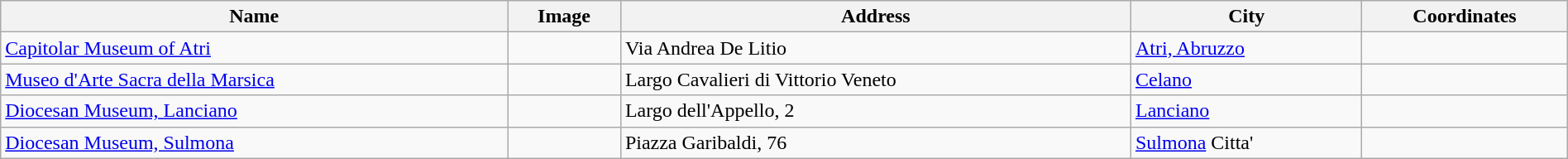<table class='wikitable sortable' style='width:100%'>
<tr>
<th>Name</th>
<th>Image</th>
<th>Address</th>
<th>City</th>
<th>Coordinates</th>
</tr>
<tr>
<td><a href='#'>Capitolar Museum of Atri</a></td>
<td></td>
<td>Via Andrea De Litio</td>
<td><a href='#'>Atri, Abruzzo</a></td>
<td></td>
</tr>
<tr>
<td><a href='#'>Museo d'Arte Sacra della Marsica</a></td>
<td></td>
<td>Largo Cavalieri di Vittorio Veneto</td>
<td><a href='#'>Celano</a></td>
<td></td>
</tr>
<tr>
<td><a href='#'>Diocesan Museum, Lanciano</a></td>
<td></td>
<td>Largo dell'Appello, 2</td>
<td><a href='#'>Lanciano</a></td>
<td></td>
</tr>
<tr>
<td><a href='#'>Diocesan Museum, Sulmona</a></td>
<td></td>
<td>Piazza Garibaldi, 76</td>
<td><a href='#'>Sulmona</a> Citta'</td>
<td></td>
</tr>
</table>
